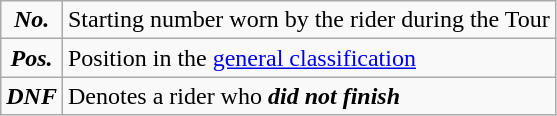<table class="wikitable">
<tr>
<td align=center><strong><em>No.</em></strong></td>
<td>Starting number worn by the rider during the Tour</td>
</tr>
<tr>
<td align=center><strong><em>Pos.</em></strong></td>
<td>Position in the <a href='#'>general classification</a></td>
</tr>
<tr>
<td align=center><strong><em>DNF</em></strong></td>
<td>Denotes a rider who <strong><em>did not finish</em></strong></td>
</tr>
</table>
